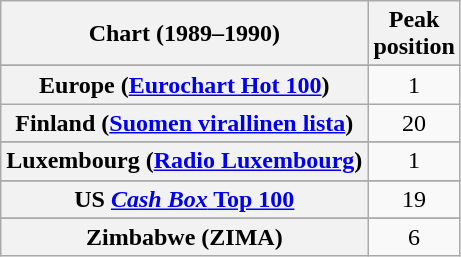<table class="wikitable sortable plainrowheaders" style="text-align:center">
<tr>
<th>Chart (1989–1990)</th>
<th>Peak<br>position</th>
</tr>
<tr>
</tr>
<tr>
</tr>
<tr>
</tr>
<tr>
</tr>
<tr>
<th scope="row">Europe (<a href='#'>Eurochart Hot 100</a>)</th>
<td>1</td>
</tr>
<tr>
<th scope="row">Finland (<a href='#'>Suomen virallinen lista</a>)</th>
<td>20</td>
</tr>
<tr>
</tr>
<tr>
</tr>
<tr>
<th scope="row">Luxembourg (<a href='#'>Radio Luxembourg</a>)</th>
<td align="center">1</td>
</tr>
<tr>
</tr>
<tr>
</tr>
<tr>
</tr>
<tr>
</tr>
<tr>
</tr>
<tr>
</tr>
<tr>
</tr>
<tr>
</tr>
<tr>
</tr>
<tr>
<th scope="row">US <a href='#'><em>Cash Box</em> Top 100</a></th>
<td>19</td>
</tr>
<tr>
</tr>
<tr>
<th scope="row">Zimbabwe (ZIMA)</th>
<td>6</td>
</tr>
</table>
